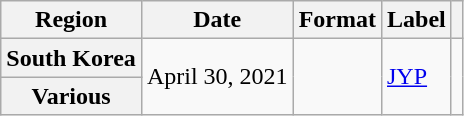<table class="wikitable plainrowheaders">
<tr>
<th scope="col">Region</th>
<th scope="col">Date</th>
<th scope="col">Format</th>
<th scope="col">Label</th>
<th scope="col"></th>
</tr>
<tr>
<th scope="row">South Korea</th>
<td rowspan="2">April 30, 2021</td>
<td rowspan="2"></td>
<td rowspan="2"><a href='#'>JYP</a></td>
<td rowspan="2" style="text-align:center"></td>
</tr>
<tr>
<th scope="row">Various</th>
</tr>
</table>
